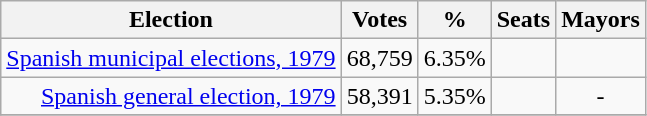<table class="wikitable sortable">
<tr>
<th bgcolor="#BFCFFF">Election</th>
<th bgcolor="#BFCFFF">Votes</th>
<th bgcolor="#BFCFFF">%</th>
<th bgcolor="#BFCFFF">Seats</th>
<th bgcolor="#BFCFFF">Mayors</th>
</tr>
<tr>
<td align="right"><a href='#'>Spanish municipal elections, 1979</a></td>
<td align="right">68,759</td>
<td align="right">6.35%</td>
<td align="center"></td>
<td align="center"></td>
</tr>
<tr>
<td align="right"><a href='#'>Spanish general election, 1979</a></td>
<td align="right">58,391</td>
<td align="right">5.35%</td>
<td align="center"></td>
<td align="center">-</td>
</tr>
<tr>
</tr>
</table>
